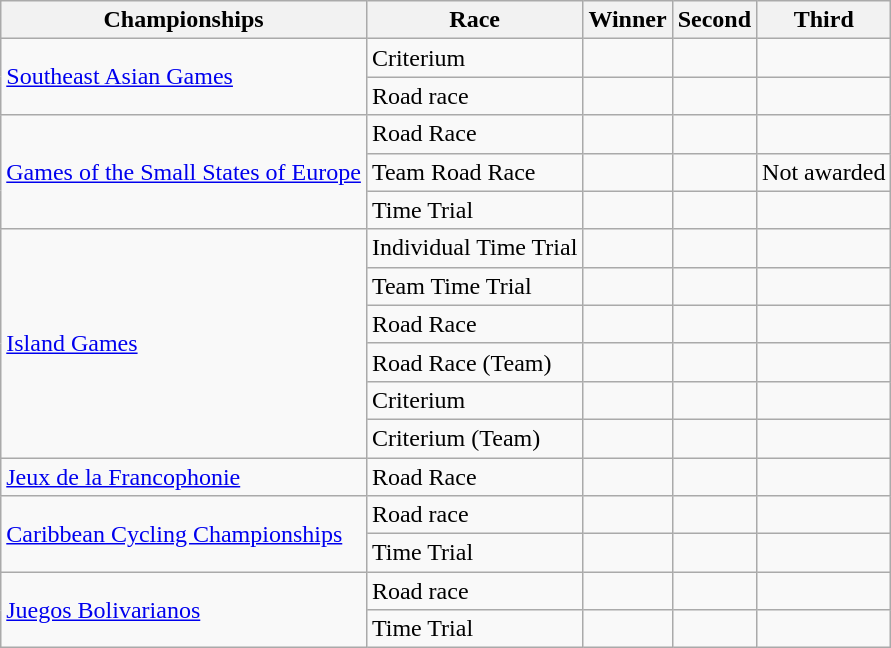<table class="wikitable sortable">
<tr>
<th>Championships</th>
<th>Race</th>
<th>Winner</th>
<th>Second</th>
<th>Third</th>
</tr>
<tr>
<td rowspan="2"> <a href='#'>Southeast Asian Games</a></td>
<td>Criterium</td>
<td></td>
<td></td>
<td></td>
</tr>
<tr>
<td>Road race</td>
<td></td>
<td></td>
<td></td>
</tr>
<tr>
<td rowspan="3"> <a href='#'>Games of the Small States of Europe</a></td>
<td>Road Race</td>
<td></td>
<td></td>
<td></td>
</tr>
<tr>
<td>Team Road Race</td>
<td></td>
<td></td>
<td>Not awarded</td>
</tr>
<tr>
<td>Time Trial</td>
<td></td>
<td></td>
<td></td>
</tr>
<tr>
<td rowspan="6"> <a href='#'>Island Games</a></td>
<td>Individual Time Trial</td>
<td></td>
<td></td>
<td></td>
</tr>
<tr>
<td>Team Time Trial</td>
<td></td>
<td></td>
<td></td>
</tr>
<tr>
<td>Road Race</td>
<td></td>
<td></td>
<td></td>
</tr>
<tr>
<td>Road Race (Team)</td>
<td></td>
<td></td>
<td></td>
</tr>
<tr>
<td>Criterium</td>
<td></td>
<td></td>
<td></td>
</tr>
<tr>
<td>Criterium (Team)</td>
<td></td>
<td></td>
<td></td>
</tr>
<tr>
<td rowspan="1"> <a href='#'>Jeux de la Francophonie</a></td>
<td>Road Race</td>
<td></td>
<td></td>
<td></td>
</tr>
<tr>
<td rowspan="2"> <a href='#'>Caribbean Cycling Championships</a></td>
<td>Road race</td>
<td></td>
<td></td>
<td></td>
</tr>
<tr>
<td>Time Trial</td>
<td></td>
<td></td>
<td></td>
</tr>
<tr>
<td rowspan="2"> <a href='#'>Juegos Bolivarianos</a></td>
<td>Road race</td>
<td></td>
<td></td>
<td></td>
</tr>
<tr>
<td>Time Trial</td>
<td></td>
<td></td>
<td></td>
</tr>
</table>
